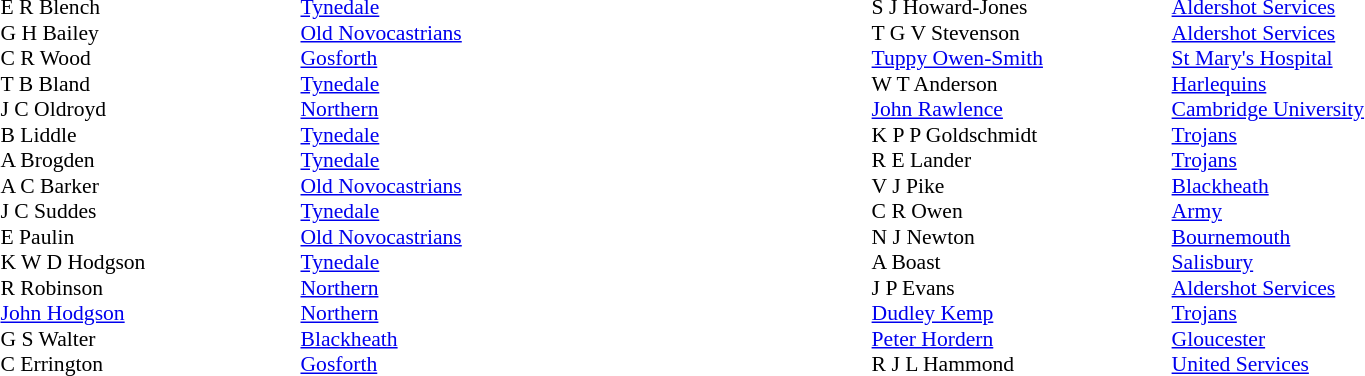<table width="80%">
<tr>
<td valign="top" width="50%"><br><table style="font-size: 90%" cellspacing="0" cellpadding="0">
<tr>
<th width="20"></th>
<th width="200"></th>
</tr>
<tr>
<td></td>
<td>E R Blench</td>
<td><a href='#'>Tynedale</a></td>
</tr>
<tr>
<td></td>
<td>G H Bailey</td>
<td><a href='#'>Old Novocastrians</a></td>
</tr>
<tr>
<td></td>
<td>C R Wood</td>
<td><a href='#'>Gosforth</a></td>
</tr>
<tr>
<td></td>
<td>T B Bland</td>
<td><a href='#'>Tynedale</a></td>
</tr>
<tr>
<td></td>
<td>J C Oldroyd</td>
<td><a href='#'>Northern</a></td>
</tr>
<tr>
<td></td>
<td>B Liddle</td>
<td><a href='#'>Tynedale</a></td>
</tr>
<tr>
<td></td>
<td>A Brogden</td>
<td><a href='#'>Tynedale</a></td>
</tr>
<tr>
<td></td>
<td>A C Barker</td>
<td><a href='#'>Old Novocastrians</a></td>
</tr>
<tr>
<td></td>
<td>J C Suddes</td>
<td><a href='#'>Tynedale</a></td>
</tr>
<tr>
<td></td>
<td>E Paulin</td>
<td><a href='#'>Old Novocastrians</a></td>
</tr>
<tr>
<td></td>
<td>K W D Hodgson</td>
<td><a href='#'>Tynedale</a></td>
</tr>
<tr>
<td></td>
<td>R Robinson</td>
<td><a href='#'>Northern</a></td>
</tr>
<tr>
<td></td>
<td><a href='#'>John Hodgson</a></td>
<td><a href='#'>Northern</a></td>
</tr>
<tr>
<td></td>
<td>G S Walter</td>
<td><a href='#'>Blackheath</a></td>
</tr>
<tr>
<td></td>
<td>C Errington</td>
<td><a href='#'>Gosforth</a></td>
</tr>
<tr>
</tr>
</table>
</td>
<td valign="top" width="50%"><br><table style="font-size: 90%" cellspacing="0" cellpadding="0" align="center">
<tr>
<th width="20"></th>
<th width="200"></th>
</tr>
<tr>
<td></td>
<td>S J Howard-Jones</td>
<td><a href='#'>Aldershot Services</a></td>
</tr>
<tr>
<td></td>
<td>T G V Stevenson</td>
<td><a href='#'>Aldershot Services</a></td>
</tr>
<tr>
<td></td>
<td><a href='#'>Tuppy Owen-Smith</a></td>
<td><a href='#'>St Mary's Hospital</a></td>
</tr>
<tr>
<td></td>
<td>W T Anderson</td>
<td><a href='#'>Harlequins</a></td>
</tr>
<tr>
<td></td>
<td><a href='#'>John Rawlence</a></td>
<td><a href='#'>Cambridge University</a></td>
</tr>
<tr>
<td></td>
<td>K P P Goldschmidt</td>
<td><a href='#'>Trojans</a></td>
</tr>
<tr>
<td></td>
<td>R E Lander</td>
<td><a href='#'>Trojans</a></td>
</tr>
<tr>
<td></td>
<td>V J Pike</td>
<td><a href='#'>Blackheath</a></td>
</tr>
<tr>
<td></td>
<td>C R Owen</td>
<td><a href='#'>Army</a></td>
</tr>
<tr>
<td></td>
<td>N J Newton</td>
<td><a href='#'>Bournemouth</a></td>
</tr>
<tr>
<td></td>
<td>A Boast</td>
<td><a href='#'>Salisbury</a></td>
</tr>
<tr>
<td></td>
<td>J P Evans</td>
<td><a href='#'>Aldershot Services</a></td>
</tr>
<tr>
<td></td>
<td><a href='#'>Dudley Kemp</a></td>
<td><a href='#'>Trojans</a></td>
</tr>
<tr>
<td></td>
<td><a href='#'>Peter Hordern</a></td>
<td><a href='#'>Gloucester</a></td>
</tr>
<tr>
<td></td>
<td>R J L Hammond</td>
<td><a href='#'>United Services</a></td>
</tr>
<tr>
</tr>
</table>
</td>
</tr>
</table>
